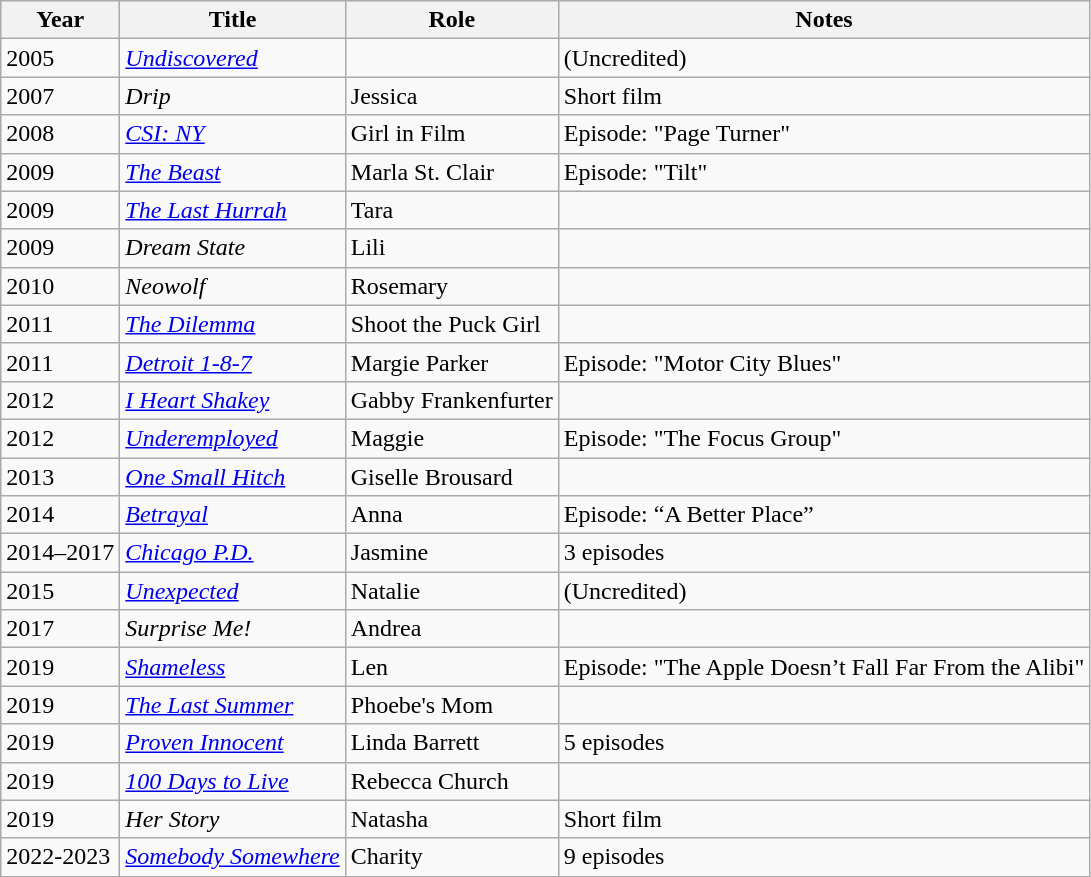<table class="wikitable sortable">
<tr>
<th>Year</th>
<th>Title</th>
<th>Role</th>
<th class="unsortable">Notes</th>
</tr>
<tr>
<td>2005</td>
<td><em><a href='#'>Undiscovered</a></em></td>
<td></td>
<td>(Uncredited)</td>
</tr>
<tr>
<td>2007</td>
<td><em>Drip</em></td>
<td>Jessica</td>
<td>Short film</td>
</tr>
<tr>
<td>2008</td>
<td><em><a href='#'>CSI: NY</a></em></td>
<td>Girl in Film</td>
<td>Episode: "Page Turner"</td>
</tr>
<tr>
<td>2009</td>
<td><em><a href='#'>The Beast</a></em></td>
<td>Marla St. Clair</td>
<td>Episode: "Tilt"</td>
</tr>
<tr>
<td>2009</td>
<td><em><a href='#'>The Last Hurrah</a> </em></td>
<td>Tara</td>
<td></td>
</tr>
<tr>
<td>2009</td>
<td><em>Dream State</em></td>
<td>Lili</td>
<td></td>
</tr>
<tr>
<td>2010</td>
<td><em>Neowolf</em></td>
<td>Rosemary</td>
<td></td>
</tr>
<tr>
<td>2011</td>
<td><em><a href='#'>The Dilemma</a></em></td>
<td>Shoot the Puck Girl</td>
<td></td>
</tr>
<tr>
<td>2011</td>
<td><em><a href='#'>Detroit 1-8-7</a></em></td>
<td>Margie Parker</td>
<td>Episode: "Motor City Blues"</td>
</tr>
<tr>
<td>2012</td>
<td><em><a href='#'>I Heart Shakey</a></em></td>
<td>Gabby Frankenfurter</td>
<td></td>
</tr>
<tr>
<td>2012</td>
<td><em><a href='#'>Underemployed</a></em></td>
<td>Maggie</td>
<td>Episode: "The Focus Group"</td>
</tr>
<tr>
<td>2013</td>
<td><em><a href='#'>One Small Hitch</a></em></td>
<td>Giselle Brousard</td>
<td></td>
</tr>
<tr>
<td>2014</td>
<td><em><a href='#'>Betrayal</a></em></td>
<td>Anna</td>
<td>Episode: “A Better Place”</td>
</tr>
<tr>
<td>2014–2017</td>
<td><em><a href='#'>Chicago P.D.</a></em></td>
<td>Jasmine</td>
<td>3 episodes</td>
</tr>
<tr>
<td>2015</td>
<td><em><a href='#'>Unexpected</a></em></td>
<td>Natalie</td>
<td>(Uncredited)</td>
</tr>
<tr>
<td>2017</td>
<td><em>Surprise Me!</em></td>
<td>Andrea</td>
<td></td>
</tr>
<tr>
<td>2019</td>
<td><em><a href='#'>Shameless</a></em></td>
<td>Len</td>
<td>Episode: "The Apple Doesn’t Fall Far From the Alibi"</td>
</tr>
<tr>
<td>2019</td>
<td><em><a href='#'>The Last Summer</a></em></td>
<td>Phoebe's Mom</td>
<td></td>
</tr>
<tr>
<td>2019</td>
<td><em><a href='#'>Proven Innocent</a></em></td>
<td>Linda Barrett</td>
<td>5 episodes</td>
</tr>
<tr>
<td>2019</td>
<td><em><a href='#'>100 Days to Live</a></em></td>
<td>Rebecca Church</td>
<td></td>
</tr>
<tr>
<td>2019</td>
<td><em>Her Story</em></td>
<td>Natasha</td>
<td>Short film</td>
</tr>
<tr>
<td>2022-2023</td>
<td><em><a href='#'>Somebody Somewhere</a></em></td>
<td>Charity</td>
<td>9 episodes</td>
</tr>
</table>
